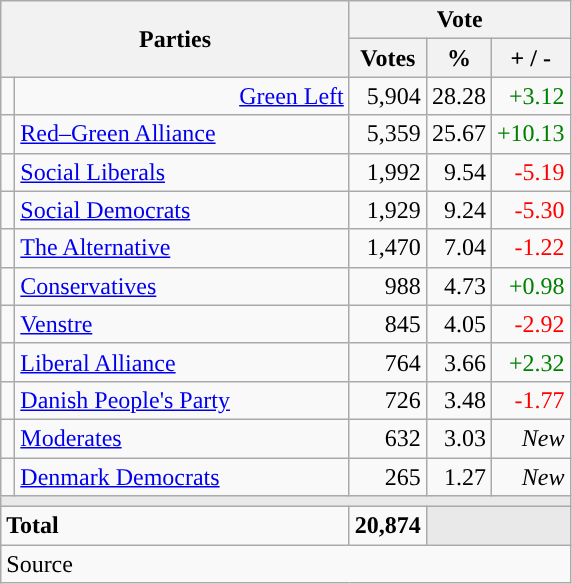<table class="wikitable" style="text-align:right;">
<tr>
<th style="text-align:centre;" rowspan="2" colspan="2" width="225">Parties</th>
<th colspan="3">Vote</th>
</tr>
<tr>
<th width="15">Votes</th>
<th width="15">%</th>
<th width="15">+ / -</th>
</tr>
<tr>
<td width=2 bgcolor=></td>
<td><a href='#'>Green Left</a></td>
<td>5,904</td>
<td>28.28</td>
<td style=color:green;>+3.12</td>
</tr>
<tr>
<td width=2 bgcolor=></td>
<td align=left><a href='#'>Red–Green Alliance</a></td>
<td>5,359</td>
<td>25.67</td>
<td style=color:green;>+10.13</td>
</tr>
<tr>
<td width=2 bgcolor=></td>
<td align=left><a href='#'>Social Liberals</a></td>
<td>1,992</td>
<td>9.54</td>
<td style=color:red;>-5.19</td>
</tr>
<tr>
<td width=2 bgcolor=></td>
<td align=left><a href='#'>Social Democrats</a></td>
<td>1,929</td>
<td>9.24</td>
<td style=color:red;>-5.30</td>
</tr>
<tr>
<td width=2 bgcolor=></td>
<td align=left><a href='#'>The Alternative</a></td>
<td>1,470</td>
<td>7.04</td>
<td style=color:red;>-1.22</td>
</tr>
<tr>
<td width=2 bgcolor=></td>
<td align=left><a href='#'>Conservatives</a></td>
<td>988</td>
<td>4.73</td>
<td style=color:green;>+0.98</td>
</tr>
<tr>
<td width=2 bgcolor=></td>
<td align=left><a href='#'>Venstre</a></td>
<td>845</td>
<td>4.05</td>
<td style=color:red;>-2.92</td>
</tr>
<tr>
<td width=2 bgcolor=></td>
<td align=left><a href='#'>Liberal Alliance</a></td>
<td>764</td>
<td>3.66</td>
<td style=color:green;>+2.32</td>
</tr>
<tr>
<td width=2 bgcolor=></td>
<td align=left><a href='#'>Danish People's Party</a></td>
<td>726</td>
<td>3.48</td>
<td style=color:red;>-1.77</td>
</tr>
<tr>
<td width=2 bgcolor=></td>
<td align=left><a href='#'>Moderates</a></td>
<td>632</td>
<td>3.03</td>
<td><em>New</em></td>
</tr>
<tr>
<td width=2 bgcolor=></td>
<td align=left><a href='#'>Denmark Democrats</a></td>
<td>265</td>
<td>1.27</td>
<td><em>New</em></td>
</tr>
<tr>
<td colspan="7" bgcolor="#E9E9E9"></td>
</tr>
<tr>
<td align="left" colspan="2"><strong>Total</strong></td>
<td><strong>20,874</strong></td>
<td bgcolor=#E9E9E9 colspan=2></td>
</tr>
<tr>
<td align="left" colspan="6">Source</td>
</tr>
</table>
